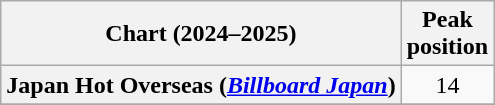<table class="wikitable plainrowheaders" style="text-align:center">
<tr>
<th scope="col">Chart (2024–2025)</th>
<th scope="col">Peak<br>position</th>
</tr>
<tr>
<th scope="row">Japan Hot Overseas (<em><a href='#'>Billboard Japan</a></em>)</th>
<td>14</td>
</tr>
<tr>
</tr>
</table>
